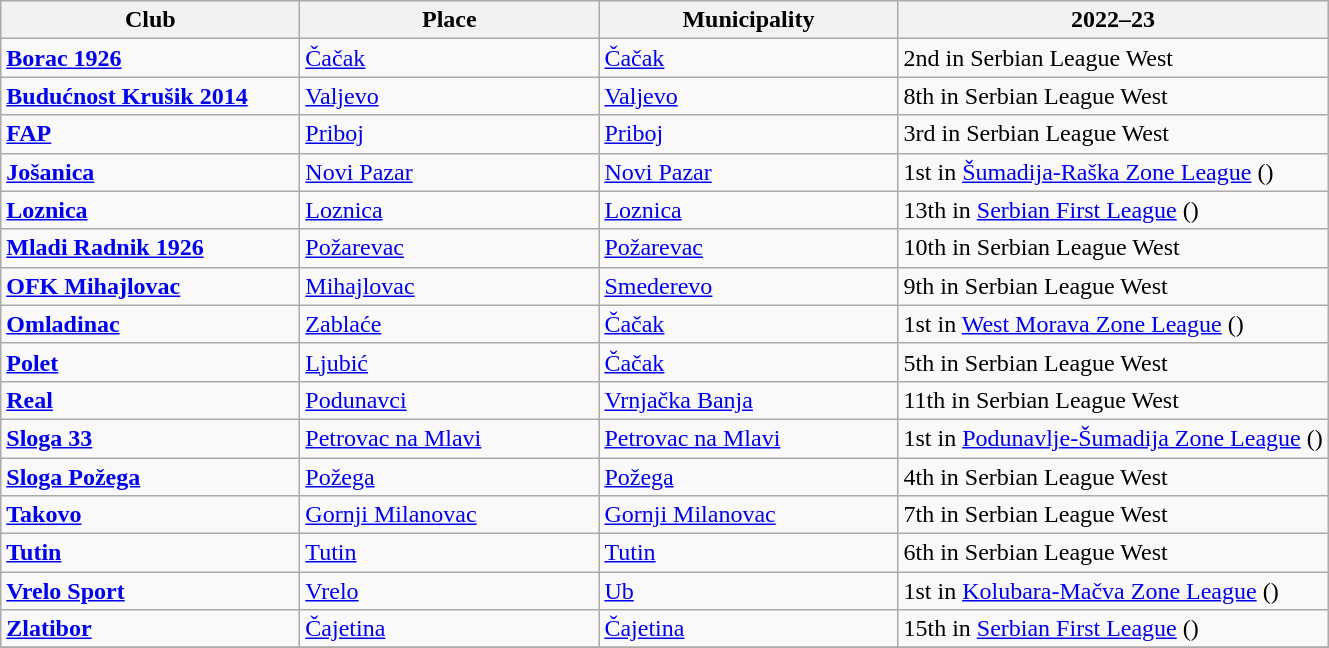<table class="wikitable sortable" style="text-align:left">
<tr>
<th style="width:12em">Club</th>
<th style="width:12em">Place</th>
<th style="width:12em">Municipality</th>
<th style="width:20em,width=400px">2022–23</th>
</tr>
<tr>
<td><strong><a href='#'>Borac 1926</a></strong></td>
<td><a href='#'>Čačak</a></td>
<td><a href='#'>Čačak</a></td>
<td>2nd in Serbian League West</td>
</tr>
<tr>
<td><strong><a href='#'>Budućnost Krušik 2014</a></strong></td>
<td><a href='#'>Valjevo</a></td>
<td><a href='#'>Valjevo</a></td>
<td>8th in Serbian League West</td>
</tr>
<tr>
<td><strong><a href='#'>FAP</a></strong></td>
<td><a href='#'>Priboj</a></td>
<td><a href='#'>Priboj</a></td>
<td>3rd in Serbian League West</td>
</tr>
<tr>
<td><strong><a href='#'>Jošanica</a></strong></td>
<td><a href='#'>Novi Pazar</a></td>
<td><a href='#'>Novi Pazar</a></td>
<td>1st in <a href='#'>Šumadija-Raška Zone League</a> ()</td>
</tr>
<tr>
<td><strong><a href='#'>Loznica</a></strong></td>
<td><a href='#'>Loznica</a></td>
<td><a href='#'>Loznica</a></td>
<td>13th in <a href='#'>Serbian First League</a> ()</td>
</tr>
<tr>
<td><strong><a href='#'>Mladi Radnik 1926</a></strong></td>
<td><a href='#'>Požarevac</a></td>
<td><a href='#'>Požarevac</a></td>
<td>10th in Serbian League West</td>
</tr>
<tr>
<td><strong><a href='#'>OFK Mihajlovac</a></strong></td>
<td><a href='#'>Mihajlovac</a></td>
<td><a href='#'>Smederevo</a></td>
<td>9th in Serbian League West</td>
</tr>
<tr>
<td><strong><a href='#'>Omladinac</a></strong></td>
<td><a href='#'>Zablaće</a></td>
<td><a href='#'>Čačak</a></td>
<td>1st in <a href='#'>West Morava Zone League</a> ()</td>
</tr>
<tr>
<td><strong><a href='#'>Polet</a></strong></td>
<td><a href='#'>Ljubić</a></td>
<td><a href='#'>Čačak</a></td>
<td>5th in Serbian League West</td>
</tr>
<tr>
<td><strong><a href='#'>Real</a></strong></td>
<td><a href='#'>Podunavci</a></td>
<td><a href='#'>Vrnjačka Banja</a></td>
<td>11th in Serbian League West</td>
</tr>
<tr>
<td><strong><a href='#'>Sloga 33</a></strong></td>
<td><a href='#'>Petrovac na Mlavi</a></td>
<td><a href='#'>Petrovac na Mlavi</a></td>
<td>1st in <a href='#'>Podunavlje-Šumadija Zone League</a> ()</td>
</tr>
<tr>
<td><strong><a href='#'>Sloga Požega</a></strong></td>
<td><a href='#'>Požega</a></td>
<td><a href='#'>Požega</a></td>
<td>4th in Serbian League West</td>
</tr>
<tr>
<td><strong><a href='#'>Takovo</a></strong></td>
<td><a href='#'>Gornji Milanovac</a></td>
<td><a href='#'>Gornji Milanovac</a></td>
<td>7th in Serbian League West</td>
</tr>
<tr>
<td><strong><a href='#'>Tutin</a></strong></td>
<td><a href='#'>Tutin</a></td>
<td><a href='#'>Tutin</a></td>
<td>6th in Serbian League West</td>
</tr>
<tr>
<td><strong><a href='#'>Vrelo Sport</a></strong></td>
<td><a href='#'>Vrelo</a></td>
<td><a href='#'>Ub</a></td>
<td>1st in <a href='#'>Kolubara-Mačva Zone League</a> ()</td>
</tr>
<tr>
<td><strong><a href='#'>Zlatibor</a></strong></td>
<td><a href='#'>Čajetina</a></td>
<td><a href='#'>Čajetina</a></td>
<td>15th in <a href='#'>Serbian First League</a> ()</td>
</tr>
<tr>
</tr>
</table>
